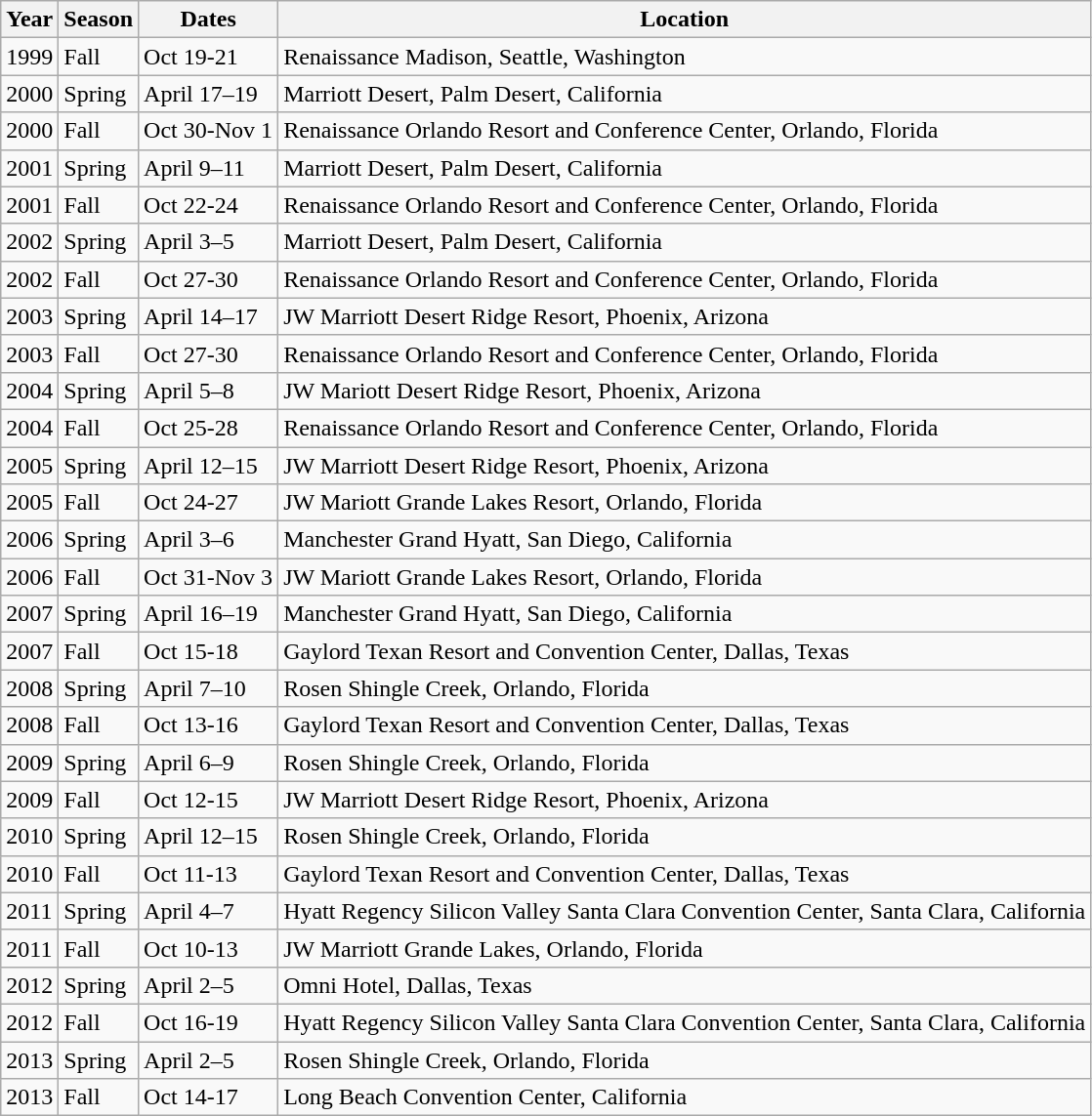<table class="wikitable">
<tr>
<th>Year</th>
<th>Season</th>
<th>Dates</th>
<th>Location</th>
</tr>
<tr>
<td>1999</td>
<td>Fall</td>
<td>Oct 19-21</td>
<td>Renaissance Madison, Seattle, Washington</td>
</tr>
<tr>
<td>2000</td>
<td>Spring</td>
<td>April 17–19</td>
<td>Marriott Desert, Palm Desert, California</td>
</tr>
<tr>
<td>2000</td>
<td>Fall</td>
<td>Oct 30-Nov 1</td>
<td>Renaissance Orlando Resort and Conference Center, Orlando, Florida</td>
</tr>
<tr>
<td>2001</td>
<td>Spring</td>
<td>April 9–11</td>
<td>Marriott Desert, Palm Desert, California</td>
</tr>
<tr>
<td>2001</td>
<td>Fall</td>
<td>Oct 22-24</td>
<td>Renaissance Orlando Resort and Conference Center, Orlando, Florida</td>
</tr>
<tr>
<td>2002</td>
<td>Spring</td>
<td>April 3–5</td>
<td>Marriott Desert, Palm Desert, California</td>
</tr>
<tr>
<td>2002</td>
<td>Fall</td>
<td>Oct 27-30</td>
<td>Renaissance Orlando Resort and Conference Center, Orlando, Florida</td>
</tr>
<tr>
<td>2003</td>
<td>Spring</td>
<td>April 14–17</td>
<td>JW Marriott Desert Ridge Resort, Phoenix, Arizona</td>
</tr>
<tr>
<td>2003</td>
<td>Fall</td>
<td>Oct 27-30</td>
<td>Renaissance Orlando Resort and Conference Center, Orlando, Florida</td>
</tr>
<tr>
<td>2004</td>
<td>Spring</td>
<td>April 5–8</td>
<td>JW Mariott Desert Ridge Resort, Phoenix, Arizona</td>
</tr>
<tr>
<td>2004</td>
<td>Fall</td>
<td>Oct 25-28</td>
<td>Renaissance Orlando Resort and Conference Center, Orlando, Florida</td>
</tr>
<tr>
<td>2005</td>
<td>Spring</td>
<td>April 12–15</td>
<td>JW Marriott Desert Ridge Resort, Phoenix, Arizona</td>
</tr>
<tr>
<td>2005</td>
<td>Fall</td>
<td>Oct 24-27</td>
<td>JW Mariott Grande Lakes Resort, Orlando, Florida</td>
</tr>
<tr>
<td>2006</td>
<td>Spring</td>
<td>April 3–6</td>
<td>Manchester Grand Hyatt, San Diego, California</td>
</tr>
<tr>
<td>2006</td>
<td>Fall</td>
<td>Oct 31-Nov 3</td>
<td>JW Mariott Grande Lakes Resort, Orlando, Florida</td>
</tr>
<tr>
<td>2007</td>
<td>Spring</td>
<td>April 16–19</td>
<td>Manchester Grand Hyatt, San Diego, California</td>
</tr>
<tr>
<td>2007</td>
<td>Fall</td>
<td>Oct 15-18</td>
<td>Gaylord Texan Resort and Convention Center, Dallas, Texas</td>
</tr>
<tr>
<td>2008</td>
<td>Spring</td>
<td>April 7–10</td>
<td>Rosen Shingle Creek, Orlando, Florida</td>
</tr>
<tr>
<td>2008</td>
<td>Fall</td>
<td>Oct 13-16</td>
<td>Gaylord Texan Resort and Convention Center, Dallas, Texas</td>
</tr>
<tr>
<td>2009</td>
<td>Spring</td>
<td>April 6–9</td>
<td>Rosen Shingle Creek, Orlando, Florida</td>
</tr>
<tr>
<td>2009</td>
<td>Fall</td>
<td>Oct 12-15</td>
<td>JW Marriott Desert Ridge Resort, Phoenix, Arizona</td>
</tr>
<tr>
<td>2010</td>
<td>Spring</td>
<td>April 12–15</td>
<td>Rosen Shingle Creek, Orlando, Florida</td>
</tr>
<tr>
<td>2010</td>
<td>Fall</td>
<td>Oct 11-13</td>
<td>Gaylord Texan Resort and Convention Center, Dallas, Texas</td>
</tr>
<tr>
<td>2011</td>
<td>Spring</td>
<td>April 4–7</td>
<td>Hyatt Regency Silicon Valley Santa Clara Convention Center, Santa Clara, California</td>
</tr>
<tr>
<td>2011</td>
<td>Fall</td>
<td>Oct 10-13</td>
<td>JW Marriott Grande Lakes, Orlando, Florida</td>
</tr>
<tr>
<td>2012</td>
<td>Spring</td>
<td>April 2–5</td>
<td>Omni Hotel, Dallas, Texas</td>
</tr>
<tr>
<td>2012</td>
<td>Fall</td>
<td>Oct 16-19</td>
<td>Hyatt Regency Silicon Valley Santa Clara Convention Center, Santa Clara, California</td>
</tr>
<tr>
<td>2013</td>
<td>Spring</td>
<td>April 2–5</td>
<td>Rosen Shingle Creek, Orlando, Florida</td>
</tr>
<tr>
<td>2013</td>
<td>Fall</td>
<td>Oct 14-17</td>
<td>Long Beach Convention Center, California</td>
</tr>
</table>
